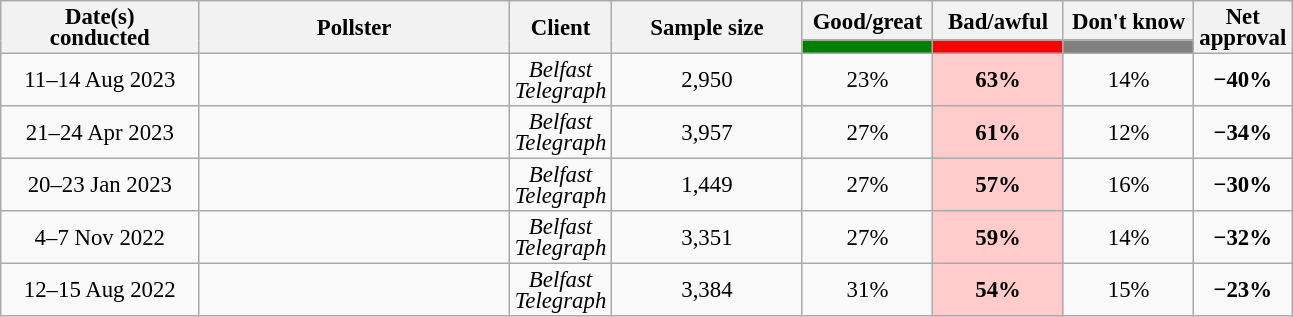<table class="wikitable collapsible sortable tpl-blanktable" style="text-align:center;font-size:95%;line-height:14px;">
<tr>
<th style="width:125px;" rowspan="2">Date(s)<br>conducted</th>
<th style="width:200px;" rowspan="2">Pollster</th>
<th style="width:60px;" rowspan="2">Client</th>
<th style="width:120px;" rowspan="2">Sample size</th>
<th class="unsortable" style="width:80px;">Good/great</th>
<th class="unsortable" style="width: 80px;">Bad/awful</th>
<th class="unsortable" style="width:80px;">Don't know</th>
<th class="unsortable" style="width:20px;" rowspan="2">Net approval</th>
</tr>
<tr>
<th class="unsortable" style="background:green;width:60px;"></th>
<th class="unsortable" style="background:red;width:60px;"></th>
<th class="unsortable" style="background:grey;width:60px;"></th>
</tr>
<tr>
<td>11–14 Aug 2023</td>
<td></td>
<td><em>Belfast Telegraph</em></td>
<td>2,950</td>
<td>23%</td>
<td style="background:#ffcccb"><strong>63%</strong></td>
<td>14%</td>
<td><strong>−40%</strong></td>
</tr>
<tr>
<td>21–24 Apr 2023</td>
<td></td>
<td><em>Belfast Telegraph</em></td>
<td>3,957</td>
<td>27%</td>
<td style="background:#ffcccb"><strong>61%</strong></td>
<td>12%</td>
<td><strong>−34%</strong></td>
</tr>
<tr>
<td>20–23 Jan 2023</td>
<td></td>
<td><em>Belfast Telegraph</em></td>
<td>1,449</td>
<td>27%</td>
<td style="background:#ffcccb"><strong>57%</strong></td>
<td>16%</td>
<td><strong>−30%</strong></td>
</tr>
<tr>
<td>4–7 Nov 2022</td>
<td></td>
<td><em>Belfast Telegraph</em></td>
<td>3,351</td>
<td>27%</td>
<td style="background:#ffcccb"><strong>59%</strong></td>
<td>14%</td>
<td><strong>−32%</strong></td>
</tr>
<tr>
<td>12–15 Aug 2022</td>
<td></td>
<td><em>Belfast Telegraph</em></td>
<td>3,384</td>
<td>31%</td>
<td style="background:#ffcccb"><strong>54%</strong></td>
<td>15%</td>
<td><strong>−23%</strong></td>
</tr>
</table>
